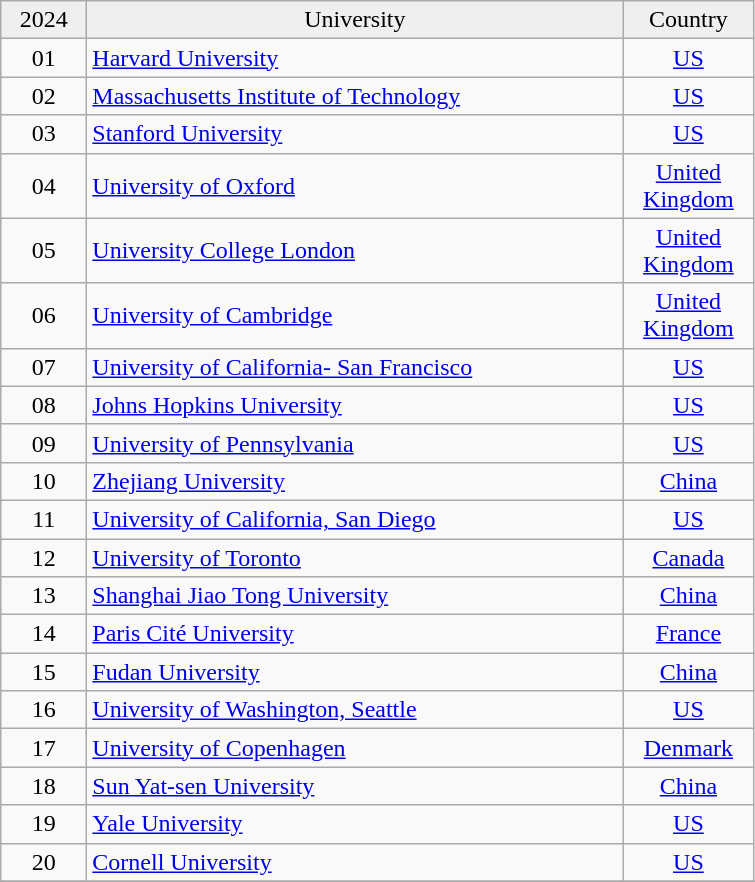<table class="wikitable sortable">
<tr bgColor="#efefef">
<td width="50" align="center">2024</td>
<td width="350" align="center">University</td>
<td width="80" align="center">Country</td>
</tr>
<tr>
<td width="50" align="center">01</td>
<td width="350" align="left"><a href='#'>Harvard University</a></td>
<td width="80" align="center"><a href='#'>US</a></td>
</tr>
<tr>
<td width="50" align="center">02</td>
<td width="350" align="left"><a href='#'>Massachusetts Institute of Technology</a></td>
<td width="80" align="center"><a href='#'>US</a></td>
</tr>
<tr>
<td width="50" align="center">03</td>
<td width="350" align="left"><a href='#'>Stanford University</a></td>
<td width="80" align="center"><a href='#'>US</a></td>
</tr>
<tr>
<td width="50" align="center">04</td>
<td width="350" align="left"><a href='#'>University of Oxford</a></td>
<td width="80" align="center"><a href='#'>United Kingdom</a></td>
</tr>
<tr>
<td width="50" align="center">05</td>
<td width="350" align="left"><a href='#'>University College London</a></td>
<td width="80" align="center"><a href='#'>United Kingdom</a></td>
</tr>
<tr>
<td width="50" align="center">06</td>
<td width="350" align="left"><a href='#'>University of Cambridge</a></td>
<td width="80" align="center"><a href='#'>United Kingdom</a></td>
</tr>
<tr>
<td width="50" align="center">07</td>
<td width="350" align="left"><a href='#'>University of California- San Francisco</a></td>
<td width="80" align="center"><a href='#'>US</a></td>
</tr>
<tr>
<td width="50" align="center">08</td>
<td width="350" align="left"><a href='#'>Johns Hopkins University</a></td>
<td width="80" align="center"><a href='#'>US</a></td>
</tr>
<tr>
<td width="50" align="center">09</td>
<td width="350" align="left"><a href='#'>University of Pennsylvania</a></td>
<td width="80" align="center"><a href='#'>US</a></td>
</tr>
<tr>
<td width="50" align="center">10</td>
<td width="350" align="left"><a href='#'>Zhejiang University</a></td>
<td width="80" align="center"><a href='#'>China</a></td>
</tr>
<tr>
<td width="50" align="center">11</td>
<td width="350" align="left"><a href='#'>University of California, San Diego</a></td>
<td width="80" align="center"><a href='#'>US</a></td>
</tr>
<tr>
<td width="50" align="center">12</td>
<td width="350" align="left"><a href='#'>University of Toronto</a></td>
<td width="80" align="center"><a href='#'>Canada</a></td>
</tr>
<tr>
<td width="50" align="center">13</td>
<td width="350" align="left"><a href='#'>Shanghai Jiao Tong University</a></td>
<td width="80" align="center"><a href='#'>China</a></td>
</tr>
<tr>
<td width="50" align="center">14</td>
<td width="350" align="left"><a href='#'>Paris Cité University</a></td>
<td width="80" align="center"><a href='#'>France</a></td>
</tr>
<tr>
<td width="50" align="center">15</td>
<td width="350" align="left"><a href='#'>Fudan University</a></td>
<td width="80" align="center"><a href='#'>China</a></td>
</tr>
<tr>
<td width="50" align="center">16</td>
<td width="350" align="left"><a href='#'>University of Washington, Seattle</a></td>
<td width="80" align="center"><a href='#'>US</a></td>
</tr>
<tr>
<td width="50" align="center">17</td>
<td width="350" align="left"><a href='#'>University of Copenhagen</a></td>
<td width="80" align="center"><a href='#'>Denmark</a></td>
</tr>
<tr>
<td width="50" align="center">18</td>
<td width="350" align="left"><a href='#'>Sun Yat-sen University</a></td>
<td width="80" align="center"><a href='#'>China</a></td>
</tr>
<tr>
<td width="50" align="center">19</td>
<td width="350" align="left"><a href='#'>Yale University</a></td>
<td width="80" align="center"><a href='#'>US</a></td>
</tr>
<tr>
<td width="50" align="center">20</td>
<td width="350" align="left"><a href='#'>Cornell University</a></td>
<td width="80" align="center"><a href='#'>US</a></td>
</tr>
<tr>
</tr>
</table>
